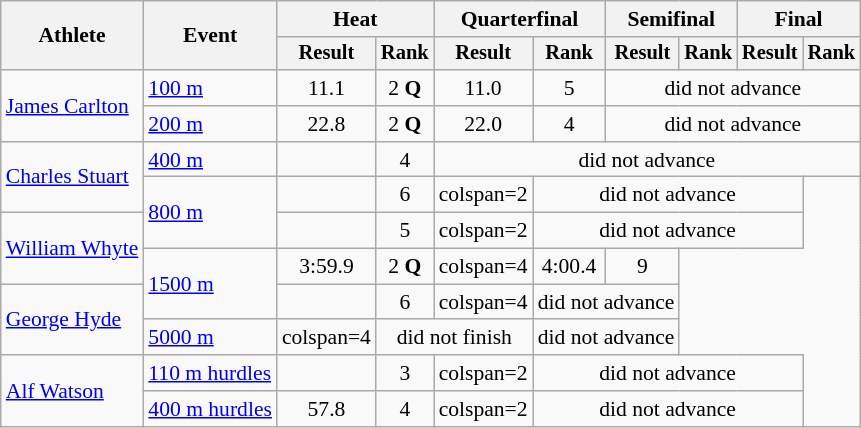<table class="wikitable" style="font-size:90%">
<tr>
<th rowspan=2>Athlete</th>
<th rowspan=2>Event</th>
<th colspan=2>Heat</th>
<th colspan=2>Quarterfinal</th>
<th colspan=2>Semifinal</th>
<th colspan=2>Final</th>
</tr>
<tr style="font-size:95%">
<th>Result</th>
<th>Rank</th>
<th>Result</th>
<th>Rank</th>
<th>Result</th>
<th>Rank</th>
<th>Result</th>
<th>Rank</th>
</tr>
<tr align=center>
<td align=left rowspan=2><a href='#'>James Carlton</a></td>
<td align=left><a href='#'>100 m</a></td>
<td>11.1</td>
<td>2 <strong>Q</strong></td>
<td>11.0</td>
<td>5</td>
<td colspan=4>did not advance</td>
</tr>
<tr align=center>
<td align=left><a href='#'>200 m</a></td>
<td>22.8</td>
<td>2 <strong>Q</strong></td>
<td>22.0</td>
<td>4</td>
<td colspan=4>did not advance</td>
</tr>
<tr align=center>
<td align=left rowspan=2><a href='#'>Charles Stuart</a></td>
<td align=left><a href='#'>400 m</a></td>
<td></td>
<td>4</td>
<td colspan=6>did not advance</td>
</tr>
<tr align=center>
<td align=left rowspan=2><a href='#'>800 m</a></td>
<td></td>
<td>6</td>
<td>colspan=2 </td>
<td colspan=4>did not advance</td>
</tr>
<tr align=center>
<td align=left rowspan=2><a href='#'>William Whyte</a></td>
<td></td>
<td>5</td>
<td>colspan=2 </td>
<td colspan=4>did not advance</td>
</tr>
<tr align=center>
<td align=left rowspan=2><a href='#'>1500 m</a></td>
<td>3:59.9</td>
<td>2 <strong>Q</strong></td>
<td>colspan=4 </td>
<td>4:00.4</td>
<td>9</td>
</tr>
<tr align=center>
<td align=left rowspan=2><a href='#'>George Hyde</a></td>
<td></td>
<td>6</td>
<td>colspan=4 </td>
<td colspan=2>did not advance</td>
</tr>
<tr align=center>
<td align=left><a href='#'>5000 m</a></td>
<td>colspan=4 </td>
<td colspan=2>did not finish</td>
<td colspan=2>did not advance</td>
</tr>
<tr align=center>
<td align=left rowspan=2><a href='#'>Alf Watson</a></td>
<td align=left><a href='#'>110 m hurdles</a></td>
<td></td>
<td>3</td>
<td>colspan=2 </td>
<td colspan=4>did not advance</td>
</tr>
<tr align=center>
<td align=left><a href='#'>400 m hurdles</a></td>
<td>57.8</td>
<td>4</td>
<td>colspan=2 </td>
<td colspan=4>did not advance</td>
</tr>
</table>
